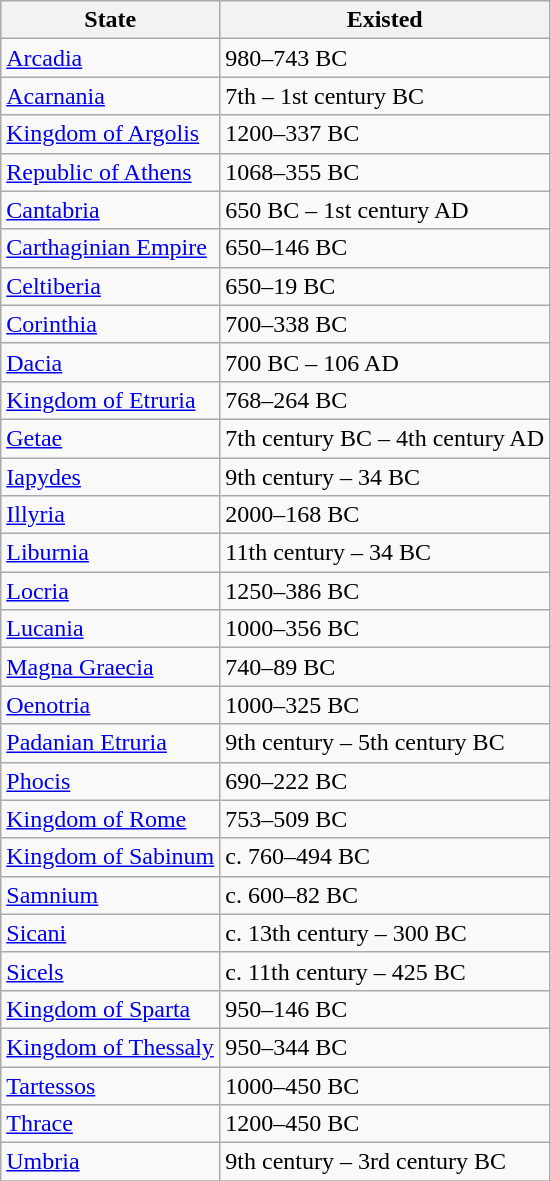<table class=wikitable border="1">
<tr>
<th>State</th>
<th>Existed</th>
</tr>
<tr>
<td><a href='#'>Arcadia</a></td>
<td>980–743 BC</td>
</tr>
<tr>
<td><a href='#'>Acarnania</a></td>
<td>7th – 1st century BC</td>
</tr>
<tr>
<td><a href='#'>Kingdom of Argolis</a></td>
<td>1200–337 BC</td>
</tr>
<tr>
<td><a href='#'>Republic of Athens</a></td>
<td>1068–355 BC</td>
</tr>
<tr>
<td><a href='#'>Cantabria</a></td>
<td>650 BC – 1st century AD</td>
</tr>
<tr>
<td><a href='#'>Carthaginian Empire</a></td>
<td>650–146 BC</td>
</tr>
<tr>
<td><a href='#'>Celtiberia</a></td>
<td>650–19 BC</td>
</tr>
<tr>
<td><a href='#'>Corinthia</a></td>
<td>700–338 BC</td>
</tr>
<tr>
<td><a href='#'>Dacia</a></td>
<td>700 BC – 106 AD</td>
</tr>
<tr>
<td><a href='#'>Kingdom of Etruria</a></td>
<td>768–264 BC</td>
</tr>
<tr>
<td><a href='#'>Getae</a></td>
<td>7th century BC – 4th century AD</td>
</tr>
<tr>
<td><a href='#'>Iapydes</a></td>
<td>9th century – 34 BC</td>
</tr>
<tr>
<td><a href='#'>Illyria</a></td>
<td>2000–168 BC</td>
</tr>
<tr>
<td><a href='#'>Liburnia</a></td>
<td>11th century – 34 BC</td>
</tr>
<tr>
<td><a href='#'>Locria</a></td>
<td>1250–386 BC</td>
</tr>
<tr>
<td><a href='#'>Lucania</a></td>
<td>1000–356 BC</td>
</tr>
<tr>
<td><a href='#'>Magna Graecia</a></td>
<td>740–89 BC</td>
</tr>
<tr>
<td><a href='#'>Oenotria</a></td>
<td>1000–325 BC</td>
</tr>
<tr>
<td><a href='#'>Padanian Etruria</a></td>
<td>9th century – 5th century BC</td>
</tr>
<tr>
<td><a href='#'>Phocis</a></td>
<td>690–222 BC</td>
</tr>
<tr>
<td><a href='#'>Kingdom of Rome</a></td>
<td>753–509 BC</td>
</tr>
<tr>
<td><a href='#'>Kingdom of Sabinum</a></td>
<td>c. 760–494 BC</td>
</tr>
<tr>
<td><a href='#'>Samnium</a></td>
<td>c. 600–82 BC</td>
</tr>
<tr>
<td><a href='#'>Sicani</a></td>
<td>c. 13th century – 300 BC</td>
</tr>
<tr>
<td><a href='#'>Sicels</a></td>
<td>c. 11th century – 425 BC</td>
</tr>
<tr>
<td><a href='#'>Kingdom of Sparta</a></td>
<td>950–146 BC</td>
</tr>
<tr>
<td><a href='#'>Kingdom of Thessaly</a></td>
<td>950–344 BC</td>
</tr>
<tr>
<td><a href='#'>Tartessos</a></td>
<td>1000–450 BC</td>
</tr>
<tr>
<td><a href='#'>Thrace</a></td>
<td>1200–450 BC</td>
</tr>
<tr>
<td><a href='#'>Umbria</a></td>
<td>9th century – 3rd century BC</td>
</tr>
<tr>
</tr>
</table>
